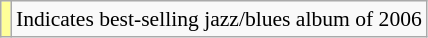<table class="wikitable" style="font-size:90%;">
<tr>
<td style="background-color:#FFFF99"></td>
<td>Indicates best-selling jazz/blues album of 2006</td>
</tr>
</table>
